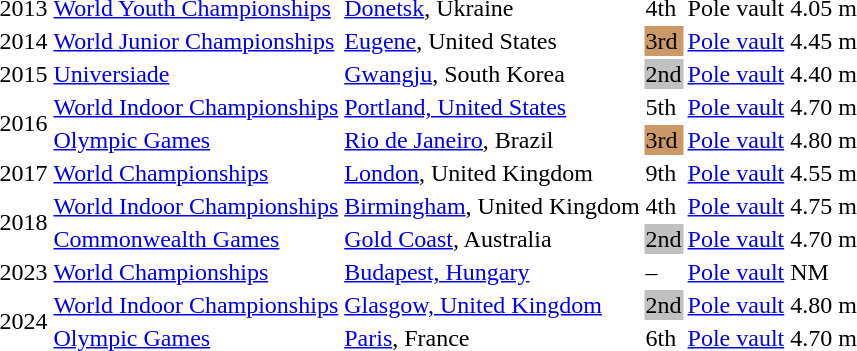<table>
<tr>
<td>2013</td>
<td><a href='#'>World Youth Championships</a></td>
<td><a href='#'>Donetsk</a>, Ukraine</td>
<td>4th</td>
<td>Pole vault</td>
<td>4.05 m</td>
</tr>
<tr>
<td>2014</td>
<td><a href='#'>World Junior Championships</a></td>
<td><a href='#'>Eugene</a>, United States</td>
<td bgcolor=cc9966>3rd</td>
<td><a href='#'>Pole vault</a></td>
<td>4.45 m </td>
</tr>
<tr>
<td>2015</td>
<td><a href='#'>Universiade</a></td>
<td><a href='#'>Gwangju</a>, South Korea</td>
<td bgcolor=silver>2nd</td>
<td><a href='#'>Pole vault</a></td>
<td>4.40 m</td>
</tr>
<tr>
<td rowspan=2>2016</td>
<td><a href='#'>World Indoor Championships</a></td>
<td><a href='#'>Portland, United States</a></td>
<td>5th</td>
<td><a href='#'>Pole vault</a></td>
<td>4.70 m </td>
</tr>
<tr>
<td><a href='#'>Olympic Games</a></td>
<td><a href='#'>Rio de Janeiro</a>, Brazil</td>
<td bgcolor=cc9966>3rd</td>
<td><a href='#'>Pole vault</a></td>
<td>4.80 m </td>
</tr>
<tr>
<td>2017</td>
<td><a href='#'>World Championships</a></td>
<td><a href='#'>London</a>, United Kingdom</td>
<td>9th</td>
<td><a href='#'>Pole vault</a></td>
<td>4.55 m</td>
</tr>
<tr>
<td rowspan=2>2018</td>
<td><a href='#'>World Indoor Championships</a></td>
<td><a href='#'>Birmingham</a>, United Kingdom</td>
<td>4th</td>
<td><a href='#'>Pole vault</a></td>
<td>4.75 m</td>
</tr>
<tr>
<td><a href='#'>Commonwealth Games</a></td>
<td><a href='#'>Gold Coast</a>, Australia</td>
<td bgcolor=silver>2nd</td>
<td><a href='#'>Pole vault</a></td>
<td>4.70 m</td>
</tr>
<tr>
<td>2023</td>
<td><a href='#'>World Championships</a></td>
<td><a href='#'>Budapest, Hungary</a></td>
<td>–</td>
<td><a href='#'>Pole vault</a></td>
<td>NM</td>
</tr>
<tr>
<td rowspan=2>2024</td>
<td><a href='#'>World Indoor Championships</a></td>
<td><a href='#'>Glasgow, United Kingdom</a></td>
<td bgcolor=silver>2nd</td>
<td><a href='#'>Pole vault</a></td>
<td>4.80 m</td>
</tr>
<tr>
<td><a href='#'>Olympic Games</a></td>
<td><a href='#'>Paris</a>, France</td>
<td>6th</td>
<td><a href='#'>Pole vault</a></td>
<td>4.70 m</td>
</tr>
</table>
